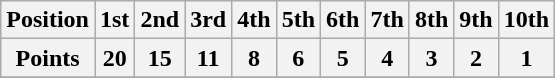<table class="wikitable">
<tr>
<th>Position</th>
<th>1st</th>
<th>2nd</th>
<th>3rd</th>
<th>4th</th>
<th>5th</th>
<th>6th</th>
<th>7th</th>
<th>8th</th>
<th>9th</th>
<th>10th</th>
</tr>
<tr>
<th>Points</th>
<th>20</th>
<th>15</th>
<th>11</th>
<th>8</th>
<th>6</th>
<th>5</th>
<th>4</th>
<th>3</th>
<th>2</th>
<th>1</th>
</tr>
<tr>
</tr>
</table>
